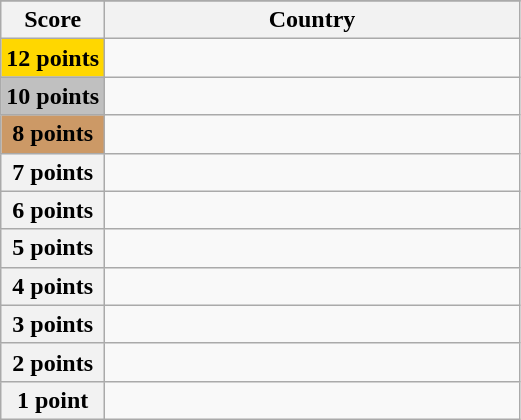<table class="wikitable">
<tr>
</tr>
<tr>
<th scope="col" width="20%">Score</th>
<th scope="col">Country</th>
</tr>
<tr>
<th scope="row" style="background:gold">12 points</th>
<td></td>
</tr>
<tr>
<th scope="row" style="background:silver">10 points</th>
<td></td>
</tr>
<tr>
<th scope="row" style="background:#CC9966">8 points</th>
<td></td>
</tr>
<tr>
<th scope="row">7 points</th>
<td></td>
</tr>
<tr>
<th scope="row">6 points</th>
<td></td>
</tr>
<tr>
<th scope="row">5 points</th>
<td></td>
</tr>
<tr>
<th scope="row">4 points</th>
<td></td>
</tr>
<tr>
<th scope="row">3 points</th>
<td></td>
</tr>
<tr>
<th scope="row">2 points</th>
<td></td>
</tr>
<tr>
<th scope="row">1 point</th>
<td></td>
</tr>
</table>
